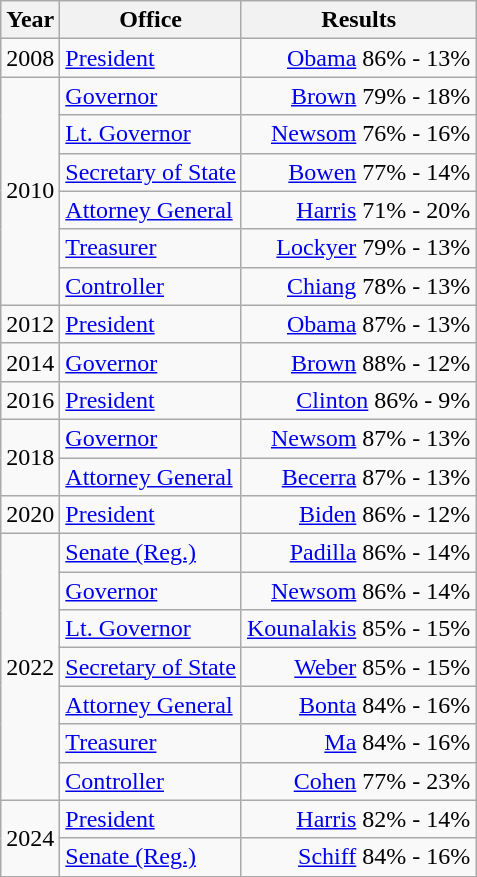<table class=wikitable>
<tr>
<th>Year</th>
<th>Office</th>
<th>Results</th>
</tr>
<tr>
<td>2008</td>
<td><a href='#'>President</a></td>
<td align="right" ><a href='#'>Obama</a> 86% - 13%</td>
</tr>
<tr>
<td rowspan=6>2010</td>
<td><a href='#'>Governor</a></td>
<td align="right" ><a href='#'>Brown</a> 79% - 18%</td>
</tr>
<tr>
<td><a href='#'>Lt. Governor</a></td>
<td align="right" ><a href='#'>Newsom</a> 76% - 16%</td>
</tr>
<tr>
<td><a href='#'>Secretary of State</a></td>
<td align="right" ><a href='#'>Bowen</a> 77% - 14%</td>
</tr>
<tr>
<td><a href='#'>Attorney General</a></td>
<td align="right" ><a href='#'>Harris</a> 71% - 20%</td>
</tr>
<tr>
<td><a href='#'>Treasurer</a></td>
<td align="right" ><a href='#'>Lockyer</a> 79% - 13%</td>
</tr>
<tr>
<td><a href='#'>Controller</a></td>
<td align="right" ><a href='#'>Chiang</a> 78% - 13%</td>
</tr>
<tr>
<td>2012</td>
<td><a href='#'>President</a></td>
<td align="right" ><a href='#'>Obama</a> 87% - 13%</td>
</tr>
<tr>
<td>2014</td>
<td><a href='#'>Governor</a></td>
<td align="right" ><a href='#'>Brown</a> 88% - 12%</td>
</tr>
<tr>
<td>2016</td>
<td><a href='#'>President</a></td>
<td align="right" ><a href='#'>Clinton</a> 86% - 9%</td>
</tr>
<tr>
<td rowspan=2>2018</td>
<td><a href='#'>Governor</a></td>
<td align="right" ><a href='#'>Newsom</a> 87% - 13%</td>
</tr>
<tr>
<td><a href='#'>Attorney General</a></td>
<td align="right" ><a href='#'>Becerra</a> 87% - 13%</td>
</tr>
<tr>
<td>2020</td>
<td><a href='#'>President</a></td>
<td align="right" ><a href='#'>Biden</a> 86% - 12%</td>
</tr>
<tr>
<td rowspan=7>2022</td>
<td><a href='#'>Senate (Reg.)</a></td>
<td align="right" ><a href='#'>Padilla</a> 86% - 14%</td>
</tr>
<tr>
<td><a href='#'>Governor</a></td>
<td align="right" ><a href='#'>Newsom</a> 86% - 14%</td>
</tr>
<tr>
<td><a href='#'>Lt. Governor</a></td>
<td align="right" ><a href='#'>Kounalakis</a> 85% - 15%</td>
</tr>
<tr>
<td><a href='#'>Secretary of State</a></td>
<td align="right" ><a href='#'>Weber</a> 85% - 15%</td>
</tr>
<tr>
<td><a href='#'>Attorney General</a></td>
<td align="right" ><a href='#'>Bonta</a> 84% - 16%</td>
</tr>
<tr>
<td><a href='#'>Treasurer</a></td>
<td align="right" ><a href='#'>Ma</a> 84% - 16%</td>
</tr>
<tr>
<td><a href='#'>Controller</a></td>
<td align="right" ><a href='#'>Cohen</a> 77% - 23%</td>
</tr>
<tr>
<td rowspan=2>2024</td>
<td><a href='#'>President</a></td>
<td align="right" ><a href='#'>Harris</a> 82% - 14%</td>
</tr>
<tr>
<td><a href='#'>Senate (Reg.)</a></td>
<td align="right" ><a href='#'>Schiff</a> 84% - 16%</td>
</tr>
</table>
